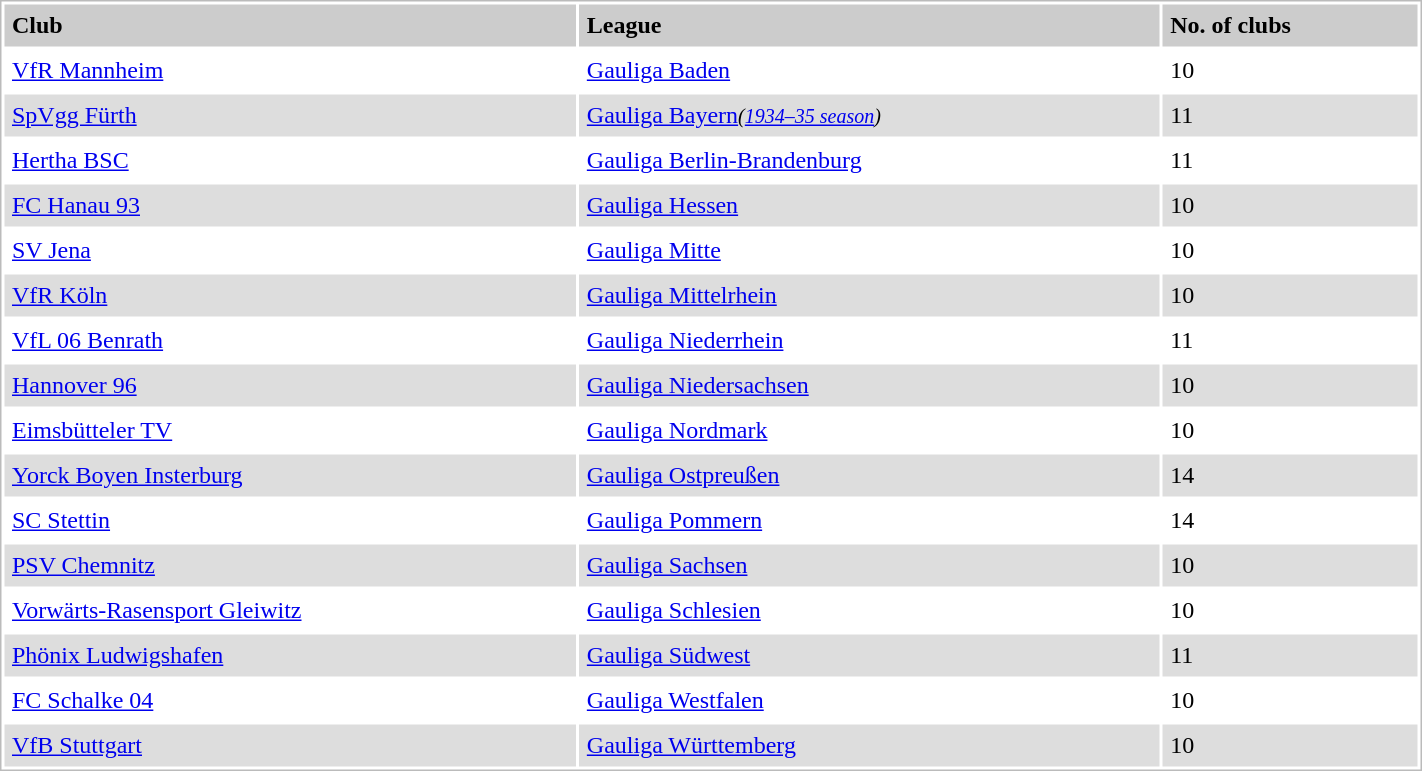<table style="border:1px solid #bbb;background:#fff;" cellpadding="5" cellspacing="2" width="75%">
<tr style="background:#ccc;font-weight:bold">
<td>Club</td>
<td>League</td>
<td>No. of clubs</td>
</tr>
<tr>
<td><a href='#'>VfR Mannheim</a></td>
<td><a href='#'>Gauliga Baden</a></td>
<td>10</td>
</tr>
<tr style="background:#ddd">
<td><a href='#'>SpVgg Fürth</a></td>
<td><a href='#'>Gauliga Bayern</a><small><em>(<a href='#'>1934–35 season</a>)</em></small></td>
<td>11</td>
</tr>
<tr>
<td><a href='#'>Hertha BSC</a></td>
<td><a href='#'>Gauliga Berlin-Brandenburg</a></td>
<td>11</td>
</tr>
<tr style="background:#ddd">
<td><a href='#'>FC Hanau 93</a></td>
<td><a href='#'>Gauliga Hessen</a></td>
<td>10</td>
</tr>
<tr>
<td><a href='#'>SV Jena</a></td>
<td><a href='#'>Gauliga Mitte</a></td>
<td>10</td>
</tr>
<tr style="background:#ddd">
<td><a href='#'>VfR Köln</a></td>
<td><a href='#'>Gauliga Mittelrhein</a></td>
<td>10</td>
</tr>
<tr>
<td><a href='#'>VfL 06 Benrath</a></td>
<td><a href='#'>Gauliga Niederrhein</a></td>
<td>11</td>
</tr>
<tr style="background:#ddd">
<td><a href='#'>Hannover 96</a></td>
<td><a href='#'>Gauliga Niedersachsen</a></td>
<td>10</td>
</tr>
<tr>
<td><a href='#'>Eimsbütteler TV</a></td>
<td><a href='#'>Gauliga Nordmark</a></td>
<td>10</td>
</tr>
<tr style="background:#ddd">
<td><a href='#'>Yorck Boyen Insterburg</a></td>
<td><a href='#'>Gauliga Ostpreußen</a></td>
<td>14</td>
</tr>
<tr>
<td><a href='#'>SC Stettin</a></td>
<td><a href='#'>Gauliga Pommern</a></td>
<td>14</td>
</tr>
<tr style="background:#ddd">
<td><a href='#'>PSV Chemnitz</a></td>
<td><a href='#'>Gauliga Sachsen</a></td>
<td>10</td>
</tr>
<tr>
<td><a href='#'>Vorwärts-Rasensport Gleiwitz</a></td>
<td><a href='#'>Gauliga Schlesien</a></td>
<td>10</td>
</tr>
<tr style="background:#ddd">
<td><a href='#'>Phönix Ludwigshafen</a></td>
<td><a href='#'>Gauliga Südwest</a></td>
<td>11</td>
</tr>
<tr>
<td><a href='#'>FC Schalke 04</a></td>
<td><a href='#'>Gauliga Westfalen</a></td>
<td>10</td>
</tr>
<tr style="background:#ddd">
<td><a href='#'>VfB Stuttgart</a></td>
<td><a href='#'>Gauliga Württemberg</a></td>
<td>10</td>
</tr>
</table>
